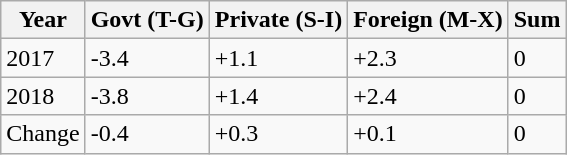<table class="wikitable">
<tr>
<th>Year</th>
<th>Govt (T-G)</th>
<th>Private (S-I)</th>
<th>Foreign (M-X)</th>
<th>Sum</th>
</tr>
<tr>
<td>2017</td>
<td>-3.4</td>
<td>+1.1</td>
<td>+2.3</td>
<td>0</td>
</tr>
<tr>
<td>2018</td>
<td>-3.8</td>
<td>+1.4</td>
<td>+2.4</td>
<td>0</td>
</tr>
<tr>
<td>Change</td>
<td>-0.4</td>
<td>+0.3</td>
<td>+0.1</td>
<td>0</td>
</tr>
</table>
